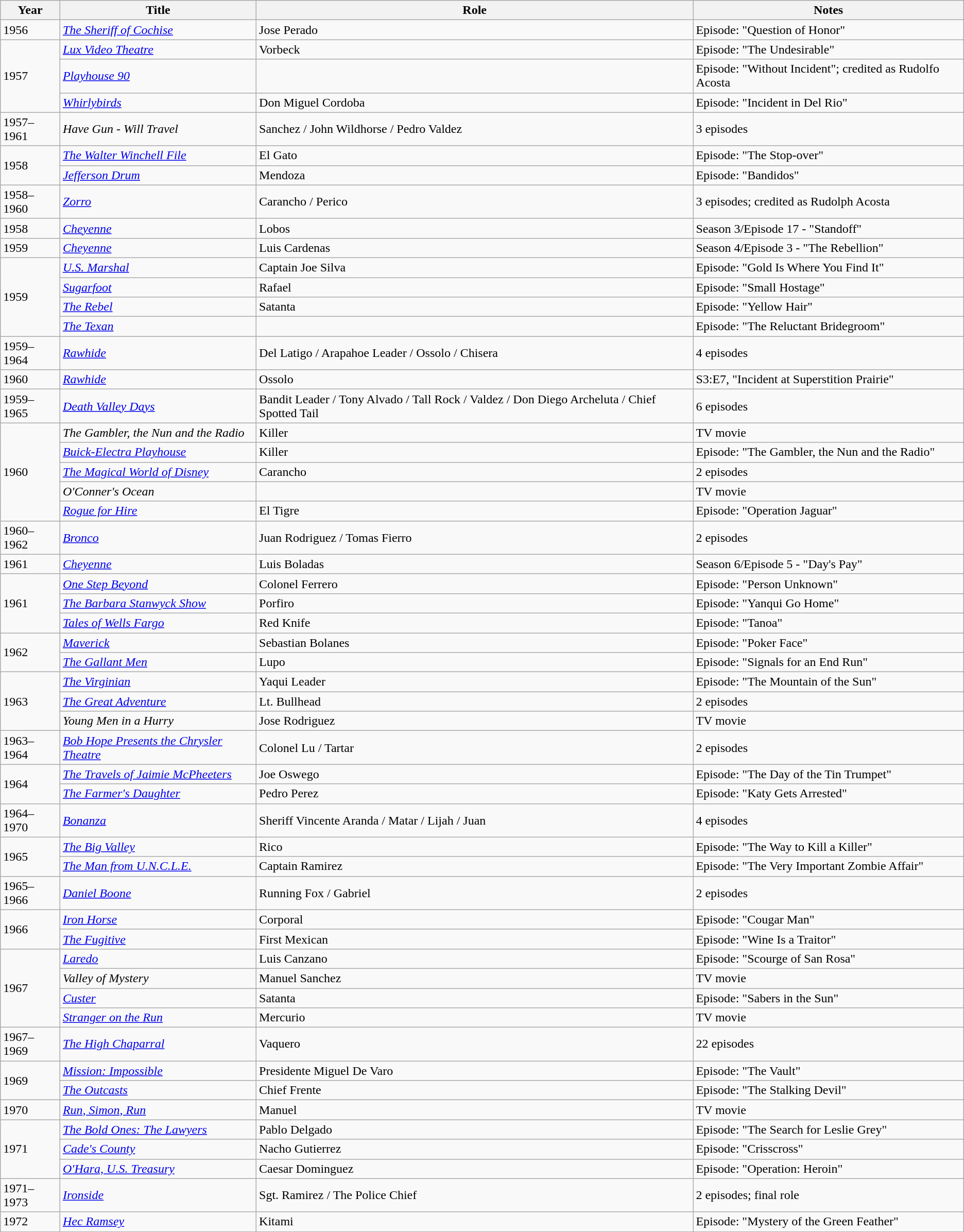<table class="wikitable sortable">
<tr>
<th>Year</th>
<th>Title</th>
<th>Role</th>
<th>Notes</th>
</tr>
<tr>
<td>1956</td>
<td><em><a href='#'>The Sheriff of Cochise</a></em></td>
<td>Jose Perado</td>
<td>Episode: "Question of Honor"</td>
</tr>
<tr>
<td rowspan="3">1957</td>
<td><em><a href='#'>Lux Video Theatre</a></em></td>
<td>Vorbeck</td>
<td>Episode: "The Undesirable"</td>
</tr>
<tr>
<td><em><a href='#'>Playhouse 90</a></em></td>
<td></td>
<td>Episode: "Without Incident"; credited as Rudolfo Acosta</td>
</tr>
<tr>
<td><em><a href='#'>Whirlybirds</a></em></td>
<td>Don Miguel Cordoba</td>
<td>Episode: "Incident in Del Rio"</td>
</tr>
<tr>
<td>1957–1961</td>
<td><em>Have Gun - Will Travel</em></td>
<td>Sanchez / John Wildhorse / Pedro Valdez</td>
<td>3 episodes</td>
</tr>
<tr>
<td rowspan="2">1958</td>
<td><em><a href='#'>The Walter Winchell File</a></em></td>
<td>El Gato</td>
<td>Episode: "The Stop-over"</td>
</tr>
<tr>
<td><em><a href='#'>Jefferson Drum</a></em></td>
<td>Mendoza</td>
<td>Episode: "Bandidos"</td>
</tr>
<tr>
<td>1958–1960</td>
<td><em><a href='#'>Zorro</a></em></td>
<td>Carancho / Perico</td>
<td>3 episodes; credited as Rudolph Acosta</td>
</tr>
<tr>
<td>1958</td>
<td><em><a href='#'>Cheyenne</a></em></td>
<td>Lobos</td>
<td>Season 3/Episode 17 - "Standoff"</td>
</tr>
<tr>
<td>1959</td>
<td><em><a href='#'>Cheyenne</a></em></td>
<td>Luis Cardenas</td>
<td>Season 4/Episode 3 - "The Rebellion"</td>
</tr>
<tr>
<td rowspan="4">1959</td>
<td><em><a href='#'>U.S. Marshal</a></em></td>
<td>Captain Joe Silva</td>
<td>Episode: "Gold Is Where You Find It"</td>
</tr>
<tr>
<td><em><a href='#'>Sugarfoot</a></em></td>
<td>Rafael</td>
<td>Episode: "Small Hostage"</td>
</tr>
<tr>
<td><em><a href='#'>The Rebel</a></em></td>
<td>Satanta</td>
<td>Episode: "Yellow Hair"</td>
</tr>
<tr>
<td><em><a href='#'>The Texan</a></em></td>
<td></td>
<td>Episode: "The Reluctant Bridegroom"</td>
</tr>
<tr>
<td>1959–1964</td>
<td><em><a href='#'>Rawhide</a></em></td>
<td>Del Latigo / Arapahoe Leader / Ossolo / Chisera</td>
<td>4 episodes</td>
</tr>
<tr>
<td>1960</td>
<td><em><a href='#'>Rawhide</a></em></td>
<td>Ossolo</td>
<td>S3:E7, "Incident at Superstition Prairie"</td>
</tr>
<tr>
<td>1959–1965</td>
<td><em><a href='#'>Death Valley Days</a></em></td>
<td>Bandit Leader / Tony Alvado / Tall Rock / Valdez / Don Diego Archeluta / Chief Spotted Tail</td>
<td>6 episodes</td>
</tr>
<tr>
<td rowspan="5">1960</td>
<td><em>The Gambler, the Nun and the Radio</em></td>
<td>Killer</td>
<td>TV movie</td>
</tr>
<tr>
<td><em><a href='#'>Buick-Electra Playhouse</a></em></td>
<td>Killer</td>
<td>Episode: "The Gambler, the Nun and the Radio"</td>
</tr>
<tr>
<td><em><a href='#'>The Magical World of Disney</a></em></td>
<td>Carancho</td>
<td>2 episodes</td>
</tr>
<tr>
<td><em>O'Conner's Ocean</em></td>
<td></td>
<td>TV movie</td>
</tr>
<tr>
<td><em><a href='#'>Rogue for Hire</a></em></td>
<td>El Tigre</td>
<td>Episode: "Operation Jaguar"</td>
</tr>
<tr>
<td>1960–1962</td>
<td><em><a href='#'>Bronco</a></em></td>
<td>Juan Rodriguez / Tomas Fierro</td>
<td>2 episodes</td>
</tr>
<tr>
<td>1961</td>
<td><em><a href='#'>Cheyenne</a></em></td>
<td>Luis Boladas</td>
<td>Season 6/Episode 5 - "Day's Pay"</td>
</tr>
<tr>
<td rowspan="3">1961</td>
<td><em><a href='#'>One Step Beyond</a></em></td>
<td>Colonel Ferrero</td>
<td>Episode: "Person Unknown"</td>
</tr>
<tr>
<td><em><a href='#'>The Barbara Stanwyck Show</a></em></td>
<td>Porfiro</td>
<td>Episode: "Yanqui Go Home"</td>
</tr>
<tr>
<td><em><a href='#'>Tales of Wells Fargo</a></em></td>
<td>Red Knife</td>
<td>Episode: "Tanoa"</td>
</tr>
<tr>
<td rowspan="2">1962</td>
<td><em><a href='#'>Maverick</a></em></td>
<td>Sebastian Bolanes</td>
<td>Episode: "Poker Face"</td>
</tr>
<tr>
<td><em><a href='#'>The Gallant Men</a></em></td>
<td>Lupo</td>
<td>Episode: "Signals for an End Run"</td>
</tr>
<tr>
<td rowspan="3">1963</td>
<td><em><a href='#'>The Virginian</a></em></td>
<td>Yaqui Leader</td>
<td>Episode: "The Mountain of the Sun"</td>
</tr>
<tr>
<td><em><a href='#'>The Great Adventure</a></em></td>
<td>Lt. Bullhead</td>
<td>2 episodes</td>
</tr>
<tr>
<td><em>Young Men in a Hurry</em></td>
<td>Jose Rodriguez</td>
<td>TV movie</td>
</tr>
<tr>
<td>1963–1964</td>
<td><em><a href='#'>Bob Hope Presents the Chrysler Theatre</a></em></td>
<td>Colonel Lu / Tartar</td>
<td>2 episodes</td>
</tr>
<tr>
<td rowspan="2">1964</td>
<td><em><a href='#'>The Travels of Jaimie McPheeters</a></em></td>
<td>Joe Oswego</td>
<td>Episode: "The Day of the Tin Trumpet"</td>
</tr>
<tr>
<td><em><a href='#'>The Farmer's Daughter</a></em></td>
<td>Pedro Perez</td>
<td>Episode: "Katy Gets Arrested"</td>
</tr>
<tr>
<td>1964–1970</td>
<td><em><a href='#'>Bonanza</a></em></td>
<td>Sheriff Vincente Aranda / Matar / Lijah / Juan</td>
<td>4 episodes</td>
</tr>
<tr>
<td rowspan="2">1965</td>
<td><em><a href='#'>The Big Valley</a></em></td>
<td>Rico</td>
<td>Episode: "The Way to Kill a Killer"</td>
</tr>
<tr>
<td><em><a href='#'>The Man from U.N.C.L.E.</a></em></td>
<td>Captain Ramirez</td>
<td>Episode: "The Very Important Zombie Affair"</td>
</tr>
<tr>
<td>1965–1966</td>
<td><em><a href='#'>Daniel Boone</a></em></td>
<td>Running Fox / Gabriel</td>
<td>2 episodes</td>
</tr>
<tr>
<td rowspan="2">1966</td>
<td><em><a href='#'>Iron Horse</a></em></td>
<td>Corporal</td>
<td>Episode: "Cougar Man"</td>
</tr>
<tr>
<td><em><a href='#'>The Fugitive</a></em></td>
<td>First Mexican</td>
<td>Episode: "Wine Is a Traitor"</td>
</tr>
<tr>
<td rowspan="4">1967</td>
<td><em><a href='#'>Laredo</a></em></td>
<td>Luis Canzano</td>
<td>Episode: "Scourge of San Rosa"</td>
</tr>
<tr>
<td><em>Valley of Mystery</em></td>
<td>Manuel Sanchez</td>
<td>TV movie</td>
</tr>
<tr>
<td><em><a href='#'>Custer</a></em></td>
<td>Satanta</td>
<td>Episode: "Sabers in the Sun"</td>
</tr>
<tr>
<td><em><a href='#'>Stranger on the Run</a></em></td>
<td>Mercurio</td>
<td>TV movie</td>
</tr>
<tr>
<td>1967–1969</td>
<td><em><a href='#'>The High Chaparral</a></em></td>
<td>Vaquero</td>
<td>22 episodes</td>
</tr>
<tr>
<td rowspan="2">1969</td>
<td><em><a href='#'>Mission: Impossible</a></em></td>
<td>Presidente Miguel De Varo</td>
<td>Episode: "The Vault"</td>
</tr>
<tr>
<td><em><a href='#'>The Outcasts</a></em></td>
<td>Chief Frente</td>
<td>Episode: "The Stalking Devil"</td>
</tr>
<tr>
<td>1970</td>
<td><em><a href='#'>Run, Simon, Run</a></em></td>
<td>Manuel</td>
<td>TV movie</td>
</tr>
<tr>
<td rowspan="3">1971</td>
<td><em><a href='#'>The Bold Ones: The Lawyers</a></em></td>
<td>Pablo Delgado</td>
<td>Episode: "The Search for Leslie Grey"</td>
</tr>
<tr>
<td><em><a href='#'>Cade's County</a></em></td>
<td>Nacho Gutierrez</td>
<td>Episode: "Crisscross"</td>
</tr>
<tr>
<td><em><a href='#'>O'Hara, U.S. Treasury</a></em></td>
<td>Caesar Dominguez</td>
<td>Episode: "Operation: Heroin"</td>
</tr>
<tr>
<td>1971–1973</td>
<td><em><a href='#'>Ironside</a></em></td>
<td>Sgt. Ramirez / The Police Chief</td>
<td>2 episodes; final role</td>
</tr>
<tr>
<td>1972</td>
<td><em><a href='#'>Hec Ramsey</a></em></td>
<td>Kitami</td>
<td>Episode: "Mystery of the Green Feather"</td>
</tr>
</table>
